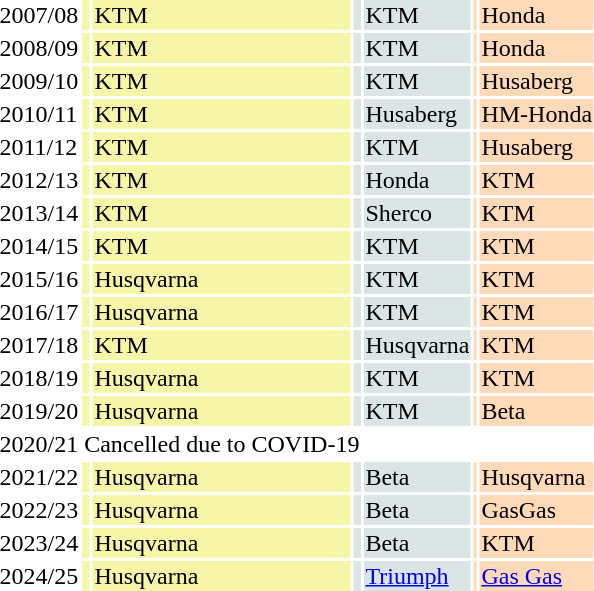<table>
<tr>
<td>2007/08</td>
<td style="background-color: #F7F6A8;"></td>
<td style="background-color: #F7F6A8;">KTM</td>
<td style="background-color: #DCE5E5;"></td>
<td style="background-color: #DCE5E5;">KTM</td>
<td style="background-color: #FFDAB9;"></td>
<td style="background-color: #FFDAB9;">Honda</td>
</tr>
<tr>
<td>2008/09</td>
<td style="background-color: #F7F6A8;"></td>
<td style="background-color: #F7F6A8;">KTM</td>
<td style="background-color: #DCE5E5;"></td>
<td style="background-color: #DCE5E5;">KTM</td>
<td style="background-color: #FFDAB9;"></td>
<td style="background-color: #FFDAB9;">Honda</td>
</tr>
<tr>
<td>2009/10</td>
<td style="background-color: #F7F6A8;"></td>
<td style="background-color: #F7F6A8;">KTM</td>
<td style="background-color: #DCE5E5;"></td>
<td style="background-color: #DCE5E5;">KTM</td>
<td style="background-color: #FFDAB9;"></td>
<td style="background-color: #FFDAB9;">Husaberg</td>
</tr>
<tr>
<td>2010/11</td>
<td style="background-color: #F7F6A8;"></td>
<td style="background-color: #F7F6A8;">KTM</td>
<td style="background-color: #DCE5E5;"></td>
<td style="background-color: #DCE5E5;">Husaberg</td>
<td style="background-color: #FFDAB9;"></td>
<td style="background-color: #FFDAB9;">HM-Honda</td>
</tr>
<tr>
<td>2011/12</td>
<td style="background-color: #F7F6A8;"></td>
<td style="background-color: #F7F6A8;">KTM</td>
<td style="background-color: #DCE5E5;"></td>
<td style="background-color: #DCE5E5;">KTM</td>
<td style="background-color: #FFDAB9;"></td>
<td style="background-color: #FFDAB9;">Husaberg</td>
</tr>
<tr>
<td>2012/13</td>
<td style="background-color: #F7F6A8;"></td>
<td style="background-color: #F7F6A8;">KTM</td>
<td style="background-color: #DCE5E5;"></td>
<td style="background-color: #DCE5E5;">Honda</td>
<td style="background-color: #FFDAB9;"></td>
<td style="background-color: #FFDAB9;">KTM</td>
</tr>
<tr>
<td>2013/14</td>
<td style="background-color: #F7F6A8;"></td>
<td style="background-color: #F7F6A8;">KTM</td>
<td style="background-color: #DCE5E5;"></td>
<td style="background-color: #DCE5E5;">Sherco</td>
<td style="background-color: #FFDAB9;"></td>
<td style="background-color: #FFDAB9;">KTM</td>
</tr>
<tr>
<td>2014/15</td>
<td style="background-color: #F7F6A8;"></td>
<td style="background-color: #F7F6A8;">KTM</td>
<td style="background-color: #DCE5E5;"></td>
<td style="background-color: #DCE5E5;">KTM</td>
<td style="background-color: #FFDAB9;"></td>
<td style="background-color: #FFDAB9;">KTM</td>
</tr>
<tr>
<td>2015/16</td>
<td style="background-color: #F7F6A8;"></td>
<td style="background-color: #F7F6A8;">Husqvarna</td>
<td style="background-color: #DCE5E5;"></td>
<td style="background-color: #DCE5E5;">KTM</td>
<td style="background-color: #FFDAB9;"></td>
<td style="background-color: #FFDAB9;">KTM</td>
</tr>
<tr>
<td>2016/17</td>
<td style="background-color: #F7F6A8;"></td>
<td style="background-color: #F7F6A8;">Husqvarna</td>
<td style="background-color: #DCE5E5;"></td>
<td style="background-color: #DCE5E5;">KTM</td>
<td style="background-color: #FFDAB9;"></td>
<td style="background-color: #FFDAB9;">KTM</td>
</tr>
<tr>
<td>2017/18</td>
<td style="background-color: #F7F6A8;"></td>
<td style="background-color: #F7F6A8;">KTM</td>
<td style="background-color: #DCE5E5;"></td>
<td style="background-color: #DCE5E5;">Husqvarna</td>
<td style="background-color: #FFDAB9;"></td>
<td style="background-color: #FFDAB9;">KTM</td>
</tr>
<tr>
<td>2018/19</td>
<td style="background-color: #F7F6A8;"></td>
<td style="background-color: #F7F6A8;">Husqvarna</td>
<td style="background-color: #DCE5E5;"></td>
<td style="background-color: #DCE5E5;">KTM</td>
<td style="background-color: #FFDAB9;"></td>
<td style="background-color: #FFDAB9;">KTM</td>
</tr>
<tr>
<td>2019/20</td>
<td style="background-color: #F7F6A8;"></td>
<td style="background-color: #F7F6A8;">Husqvarna</td>
<td style="background-color: #DCE5E5;"></td>
<td style="background-color: #DCE5E5;">KTM</td>
<td style="background-color: #FFDAB9;"></td>
<td style="background-color: #FFDAB9;">Beta</td>
</tr>
<tr>
<td>2020/21</td>
<td colspan="3">Cancelled due to COVID-19</td>
</tr>
<tr>
<td>2021/22</td>
<td style="background-color: #F7F6A8;"></td>
<td style="background-color: #F7F6A8;">Husqvarna</td>
<td style="background-color: #DCE5E5;"></td>
<td style="background-color: #DCE5E5;">Beta</td>
<td style="background-color: #FFDAB9;"></td>
<td style="background-color: #FFDAB9;">Husqvarna</td>
</tr>
<tr>
<td>2022/23</td>
<td style="background-color: #F7F6A8;"></td>
<td style="background-color: #F7F6A8;">Husqvarna</td>
<td style="background-color: #DCE5E5;"></td>
<td style="background-color: #DCE5E5;">Beta</td>
<td style="background-color: #FFDAB9;"></td>
<td style="background-color: #FFDAB9;">GasGas</td>
</tr>
<tr>
<td>2023/24</td>
<td style="background-color: #F7F6A8;"></td>
<td style="background-color: #F7F6A8;">Husqvarna</td>
<td style="background-color: #DCE5E5;"></td>
<td style="background-color: #DCE5E5;">Beta</td>
<td style="background-color: #FFDAB9;"></td>
<td style="background-color: #FFDAB9;">KTM</td>
</tr>
<tr>
<td>2024/25</td>
<td style="background-color: #F7F6A8;"></td>
<td style="background-color: #F7F6A8;">Husqvarna</td>
<td style="background-color: #DCE5E5;"></td>
<td style="background-color: #DCE5E5;"><a href='#'>Triumph</a></td>
<td style="background-color: #FFDAB9;"></td>
<td style="background-color: #FFDAB9;"><a href='#'>Gas Gas</a></td>
</tr>
</table>
